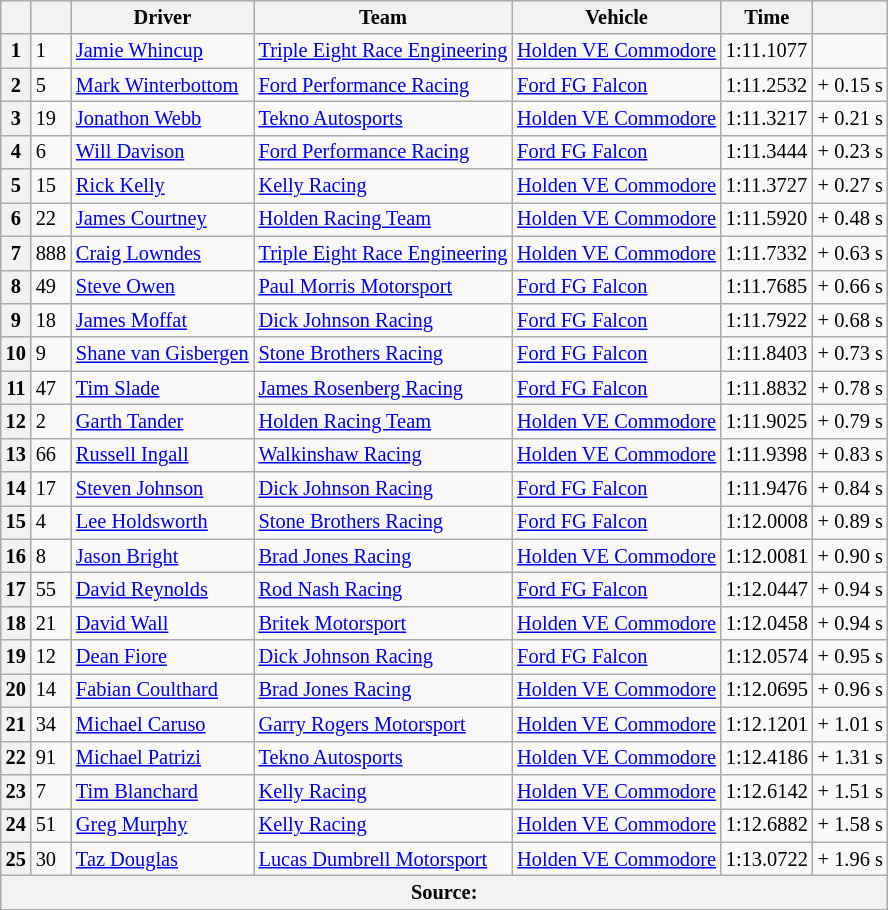<table class="wikitable" style="font-size: 85%;">
<tr>
<th scope="col"></th>
<th scope="col"></th>
<th scope="col">Driver</th>
<th scope="col">Team</th>
<th scope="col">Vehicle</th>
<th scope="col">Time</th>
<th scope="col"></th>
</tr>
<tr>
<th scope="row">1</th>
<td>1</td>
<td> <a href='#'>Jamie Whincup</a></td>
<td><a href='#'>Triple Eight Race Engineering</a></td>
<td><a href='#'>Holden VE Commodore</a></td>
<td>1:11.1077</td>
<td></td>
</tr>
<tr>
<th scope="row">2</th>
<td>5</td>
<td> <a href='#'>Mark Winterbottom</a></td>
<td><a href='#'>Ford Performance Racing</a></td>
<td><a href='#'>Ford FG Falcon</a></td>
<td>1:11.2532</td>
<td>+ 0.15 s</td>
</tr>
<tr>
<th scope="row">3</th>
<td>19</td>
<td> <a href='#'>Jonathon Webb</a></td>
<td><a href='#'>Tekno Autosports</a></td>
<td><a href='#'>Holden VE Commodore</a></td>
<td>1:11.3217</td>
<td>+ 0.21 s</td>
</tr>
<tr>
<th scope="row">4</th>
<td>6</td>
<td> <a href='#'>Will Davison</a></td>
<td><a href='#'>Ford Performance Racing</a></td>
<td><a href='#'>Ford FG Falcon</a></td>
<td>1:11.3444</td>
<td>+ 0.23 s</td>
</tr>
<tr>
<th scope="row">5</th>
<td>15</td>
<td> <a href='#'>Rick Kelly</a></td>
<td><a href='#'>Kelly Racing</a></td>
<td><a href='#'>Holden VE Commodore</a></td>
<td>1:11.3727</td>
<td>+ 0.27 s</td>
</tr>
<tr>
<th scope="row">6</th>
<td>22</td>
<td> <a href='#'>James Courtney</a></td>
<td><a href='#'>Holden Racing Team</a></td>
<td><a href='#'>Holden VE Commodore</a></td>
<td>1:11.5920</td>
<td>+ 0.48 s</td>
</tr>
<tr>
<th scope="row">7</th>
<td>888</td>
<td> <a href='#'>Craig Lowndes</a></td>
<td><a href='#'>Triple Eight Race Engineering</a></td>
<td><a href='#'>Holden VE Commodore</a></td>
<td>1:11.7332</td>
<td>+ 0.63 s</td>
</tr>
<tr>
<th scope="row">8</th>
<td>49</td>
<td> <a href='#'>Steve Owen</a></td>
<td><a href='#'>Paul Morris Motorsport</a></td>
<td><a href='#'>Ford FG Falcon</a></td>
<td>1:11.7685</td>
<td>+ 0.66 s</td>
</tr>
<tr>
<th scope="row">9</th>
<td>18</td>
<td> <a href='#'>James Moffat</a></td>
<td><a href='#'>Dick Johnson Racing</a></td>
<td><a href='#'>Ford FG Falcon</a></td>
<td>1:11.7922</td>
<td>+ 0.68 s</td>
</tr>
<tr>
<th scope="row">10</th>
<td>9</td>
<td> <a href='#'>Shane van Gisbergen</a></td>
<td><a href='#'>Stone Brothers Racing</a></td>
<td><a href='#'>Ford FG Falcon</a></td>
<td>1:11.8403</td>
<td>+ 0.73 s</td>
</tr>
<tr>
<th scope="row">11</th>
<td>47</td>
<td> <a href='#'>Tim Slade</a></td>
<td><a href='#'>James Rosenberg Racing</a></td>
<td><a href='#'>Ford FG Falcon</a></td>
<td>1:11.8832</td>
<td>+ 0.78 s</td>
</tr>
<tr>
<th scope="row">12</th>
<td>2</td>
<td> <a href='#'>Garth Tander</a></td>
<td><a href='#'>Holden Racing Team</a></td>
<td><a href='#'>Holden VE Commodore</a></td>
<td>1:11.9025</td>
<td>+ 0.79 s</td>
</tr>
<tr>
<th scope="row">13</th>
<td>66</td>
<td> <a href='#'>Russell Ingall</a></td>
<td><a href='#'>Walkinshaw Racing</a></td>
<td><a href='#'>Holden VE Commodore</a></td>
<td>1:11.9398</td>
<td>+ 0.83 s</td>
</tr>
<tr>
<th scope="row">14</th>
<td>17</td>
<td> <a href='#'>Steven Johnson</a></td>
<td><a href='#'>Dick Johnson Racing</a></td>
<td><a href='#'>Ford FG Falcon</a></td>
<td>1:11.9476</td>
<td>+ 0.84 s</td>
</tr>
<tr>
<th scope="row">15</th>
<td>4</td>
<td> <a href='#'>Lee Holdsworth</a></td>
<td><a href='#'>Stone Brothers Racing</a></td>
<td><a href='#'>Ford FG Falcon</a></td>
<td>1:12.0008</td>
<td>+ 0.89 s</td>
</tr>
<tr>
<th scope="row">16</th>
<td>8</td>
<td> <a href='#'>Jason Bright</a></td>
<td><a href='#'>Brad Jones Racing</a></td>
<td><a href='#'>Holden VE Commodore</a></td>
<td>1:12.0081</td>
<td>+ 0.90 s</td>
</tr>
<tr>
<th scope="row">17</th>
<td>55</td>
<td> <a href='#'>David Reynolds</a></td>
<td><a href='#'>Rod Nash Racing</a></td>
<td><a href='#'>Ford FG Falcon</a></td>
<td>1:12.0447</td>
<td>+ 0.94 s</td>
</tr>
<tr>
<th scope="row">18</th>
<td>21</td>
<td> <a href='#'>David Wall</a></td>
<td><a href='#'>Britek Motorsport</a></td>
<td><a href='#'>Holden VE Commodore</a></td>
<td>1:12.0458</td>
<td>+ 0.94 s</td>
</tr>
<tr>
<th scope="row">19</th>
<td>12</td>
<td> <a href='#'>Dean Fiore</a></td>
<td><a href='#'>Dick Johnson Racing</a></td>
<td><a href='#'>Ford FG Falcon</a></td>
<td>1:12.0574</td>
<td>+ 0.95 s</td>
</tr>
<tr>
<th scope="row">20</th>
<td>14</td>
<td> <a href='#'>Fabian Coulthard</a></td>
<td><a href='#'>Brad Jones Racing</a></td>
<td><a href='#'>Holden VE Commodore</a></td>
<td>1:12.0695</td>
<td>+ 0.96 s</td>
</tr>
<tr>
<th scope="row">21</th>
<td>34</td>
<td> <a href='#'>Michael Caruso</a></td>
<td><a href='#'>Garry Rogers Motorsport</a></td>
<td><a href='#'>Holden VE Commodore</a></td>
<td>1:12.1201</td>
<td>+ 1.01 s</td>
</tr>
<tr>
<th scope="row">22</th>
<td>91</td>
<td> <a href='#'>Michael Patrizi</a></td>
<td><a href='#'>Tekno Autosports</a></td>
<td><a href='#'>Holden VE Commodore</a></td>
<td>1:12.4186</td>
<td>+ 1.31 s</td>
</tr>
<tr>
<th scope="row">23</th>
<td>7</td>
<td> <a href='#'>Tim Blanchard</a></td>
<td><a href='#'>Kelly Racing</a></td>
<td><a href='#'>Holden VE Commodore</a></td>
<td>1:12.6142</td>
<td>+ 1.51 s</td>
</tr>
<tr>
<th scope="row">24</th>
<td>51</td>
<td> <a href='#'>Greg Murphy</a></td>
<td><a href='#'>Kelly Racing</a></td>
<td><a href='#'>Holden VE Commodore</a></td>
<td>1:12.6882</td>
<td>+ 1.58 s</td>
</tr>
<tr>
<th scope="row">25</th>
<td>30</td>
<td> <a href='#'>Taz Douglas</a></td>
<td><a href='#'>Lucas Dumbrell Motorsport</a></td>
<td><a href='#'>Holden VE Commodore</a></td>
<td>1:13.0722</td>
<td>+ 1.96 s</td>
</tr>
<tr>
<th colspan="7">Source:</th>
</tr>
<tr>
</tr>
</table>
